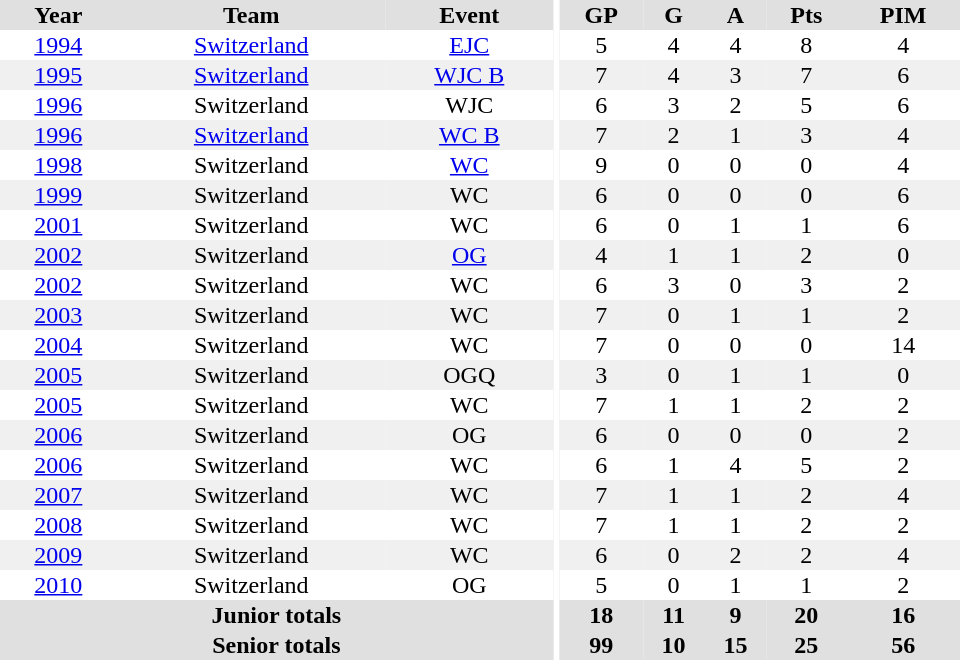<table border="0" cellpadding="1" cellspacing="0" ID="Table3" style="text-align:center; width:40em">
<tr ALIGN="center" bgcolor="#e0e0e0">
<th>Year</th>
<th>Team</th>
<th>Event</th>
<th rowspan="99" bgcolor="#ffffff"></th>
<th>GP</th>
<th>G</th>
<th>A</th>
<th>Pts</th>
<th>PIM</th>
</tr>
<tr>
<td><a href='#'>1994</a></td>
<td><a href='#'>Switzerland</a></td>
<td><a href='#'>EJC</a></td>
<td>5</td>
<td>4</td>
<td>4</td>
<td>8</td>
<td>4</td>
</tr>
<tr bgcolor="#f0f0f0">
<td><a href='#'>1995</a></td>
<td><a href='#'>Switzerland</a></td>
<td><a href='#'>WJC B</a></td>
<td>7</td>
<td>4</td>
<td>3</td>
<td>7</td>
<td>6</td>
</tr>
<tr>
<td><a href='#'>1996</a></td>
<td>Switzerland</td>
<td>WJC</td>
<td>6</td>
<td>3</td>
<td>2</td>
<td>5</td>
<td>6</td>
</tr>
<tr bgcolor="#f0f0f0">
<td><a href='#'>1996</a></td>
<td><a href='#'>Switzerland</a></td>
<td><a href='#'>WC B</a></td>
<td>7</td>
<td>2</td>
<td>1</td>
<td>3</td>
<td>4</td>
</tr>
<tr>
<td><a href='#'>1998</a></td>
<td>Switzerland</td>
<td><a href='#'>WC</a></td>
<td>9</td>
<td>0</td>
<td>0</td>
<td>0</td>
<td>4</td>
</tr>
<tr bgcolor="#f0f0f0">
<td><a href='#'>1999</a></td>
<td>Switzerland</td>
<td>WC</td>
<td>6</td>
<td>0</td>
<td>0</td>
<td>0</td>
<td>6</td>
</tr>
<tr>
<td><a href='#'>2001</a></td>
<td>Switzerland</td>
<td>WC</td>
<td>6</td>
<td>0</td>
<td>1</td>
<td>1</td>
<td>6</td>
</tr>
<tr bgcolor="#f0f0f0">
<td><a href='#'>2002</a></td>
<td>Switzerland</td>
<td><a href='#'>OG</a></td>
<td>4</td>
<td>1</td>
<td>1</td>
<td>2</td>
<td>0</td>
</tr>
<tr>
<td><a href='#'>2002</a></td>
<td>Switzerland</td>
<td>WC</td>
<td>6</td>
<td>3</td>
<td>0</td>
<td>3</td>
<td>2</td>
</tr>
<tr bgcolor="#f0f0f0">
<td><a href='#'>2003</a></td>
<td>Switzerland</td>
<td>WC</td>
<td>7</td>
<td>0</td>
<td>1</td>
<td>1</td>
<td>2</td>
</tr>
<tr>
<td><a href='#'>2004</a></td>
<td>Switzerland</td>
<td>WC</td>
<td>7</td>
<td>0</td>
<td>0</td>
<td>0</td>
<td>14</td>
</tr>
<tr bgcolor="#f0f0f0">
<td><a href='#'>2005</a></td>
<td>Switzerland</td>
<td>OGQ</td>
<td>3</td>
<td>0</td>
<td>1</td>
<td>1</td>
<td>0</td>
</tr>
<tr>
<td><a href='#'>2005</a></td>
<td>Switzerland</td>
<td>WC</td>
<td>7</td>
<td>1</td>
<td>1</td>
<td>2</td>
<td>2</td>
</tr>
<tr bgcolor="#f0f0f0">
<td><a href='#'>2006</a></td>
<td>Switzerland</td>
<td>OG</td>
<td>6</td>
<td>0</td>
<td>0</td>
<td>0</td>
<td>2</td>
</tr>
<tr>
<td><a href='#'>2006</a></td>
<td>Switzerland</td>
<td>WC</td>
<td>6</td>
<td>1</td>
<td>4</td>
<td>5</td>
<td>2</td>
</tr>
<tr bgcolor="#f0f0f0">
<td><a href='#'>2007</a></td>
<td>Switzerland</td>
<td>WC</td>
<td>7</td>
<td>1</td>
<td>1</td>
<td>2</td>
<td>4</td>
</tr>
<tr>
<td><a href='#'>2008</a></td>
<td>Switzerland</td>
<td>WC</td>
<td>7</td>
<td>1</td>
<td>1</td>
<td>2</td>
<td>2</td>
</tr>
<tr bgcolor="#f0f0f0">
<td><a href='#'>2009</a></td>
<td>Switzerland</td>
<td>WC</td>
<td>6</td>
<td>0</td>
<td>2</td>
<td>2</td>
<td>4</td>
</tr>
<tr>
<td><a href='#'>2010</a></td>
<td>Switzerland</td>
<td>OG</td>
<td>5</td>
<td>0</td>
<td>1</td>
<td>1</td>
<td>2</td>
</tr>
<tr style="background: #e0e0e0;">
<th colspan="3">Junior totals</th>
<th>18</th>
<th>11</th>
<th>9</th>
<th>20</th>
<th>16</th>
</tr>
<tr style="background: #e0e0e0;">
<th colspan="3">Senior totals</th>
<th>99</th>
<th>10</th>
<th>15</th>
<th>25</th>
<th>56</th>
</tr>
</table>
